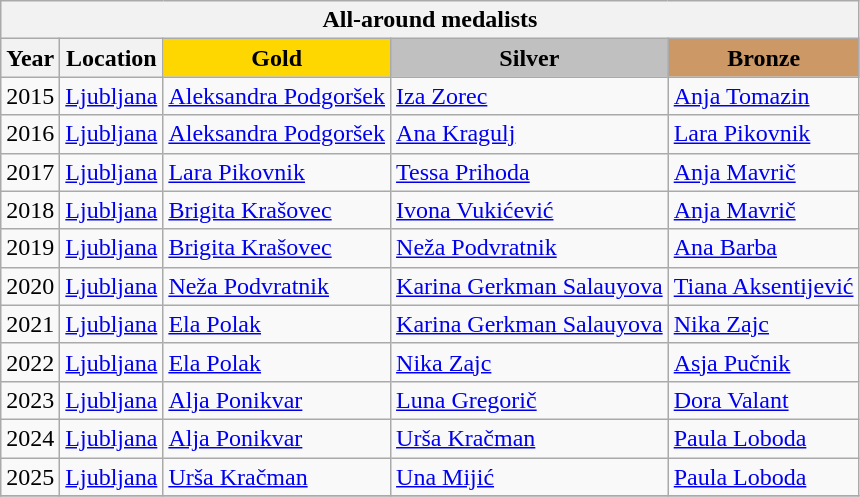<table class="wikitable">
<tr>
<th colspan=7 align=center><strong>All-around medalists</strong></th>
</tr>
<tr>
<th>Year</th>
<th>Location</th>
<td align=center bgcolor=gold><strong>Gold</strong></td>
<td align=center bgcolor=silver><strong>Silver</strong></td>
<td align=center bgcolor=cc9966><strong>Bronze</strong></td>
</tr>
<tr>
<td>2015</td>
<td><a href='#'>Ljubljana</a></td>
<td><a href='#'>Aleksandra Podgoršek</a></td>
<td><a href='#'>Iza Zorec</a></td>
<td><a href='#'>Anja Tomazin</a></td>
</tr>
<tr>
<td>2016</td>
<td><a href='#'>Ljubljana</a></td>
<td><a href='#'>Aleksandra Podgoršek</a></td>
<td><a href='#'>Ana Kragulj</a></td>
<td><a href='#'>Lara Pikovnik</a></td>
</tr>
<tr>
<td>2017</td>
<td><a href='#'>Ljubljana</a></td>
<td><a href='#'>Lara Pikovnik</a></td>
<td><a href='#'>Tessa Prihoda</a></td>
<td><a href='#'>Anja Mavrič</a></td>
</tr>
<tr>
<td>2018</td>
<td><a href='#'>Ljubljana</a></td>
<td><a href='#'>Brigita Krašovec</a></td>
<td><a href='#'>Ivona Vukićević</a></td>
<td><a href='#'>Anja Mavrič</a></td>
</tr>
<tr>
<td>2019</td>
<td><a href='#'>Ljubljana</a></td>
<td><a href='#'>Brigita Krašovec</a></td>
<td><a href='#'>Neža Podvratnik</a></td>
<td><a href='#'>Ana Barba</a></td>
</tr>
<tr>
<td>2020</td>
<td><a href='#'>Ljubljana</a></td>
<td><a href='#'>Neža Podvratnik</a></td>
<td><a href='#'>Karina Gerkman Salauyova</a></td>
<td><a href='#'>Tiana Aksentijević</a></td>
</tr>
<tr>
<td>2021</td>
<td><a href='#'>Ljubljana</a></td>
<td><a href='#'>Ela Polak</a></td>
<td><a href='#'>Karina Gerkman Salauyova</a></td>
<td><a href='#'>Nika Zajc</a></td>
</tr>
<tr>
<td>2022</td>
<td><a href='#'>Ljubljana</a></td>
<td><a href='#'>Ela Polak</a></td>
<td><a href='#'>Nika Zajc</a></td>
<td><a href='#'>Asja Pučnik</a></td>
</tr>
<tr>
<td>2023</td>
<td><a href='#'>Ljubljana</a></td>
<td><a href='#'>Alja Ponikvar</a></td>
<td><a href='#'>Luna Gregorič</a></td>
<td><a href='#'>Dora Valant</a></td>
</tr>
<tr>
<td>2024</td>
<td><a href='#'>Ljubljana</a></td>
<td><a href='#'>Alja Ponikvar</a></td>
<td><a href='#'>Urša Kračman</a></td>
<td><a href='#'>Paula Loboda</a></td>
</tr>
<tr>
<td>2025</td>
<td><a href='#'>Ljubljana</a></td>
<td><a href='#'>Urša Kračman</a></td>
<td><a href='#'>Una Mijić</a></td>
<td><a href='#'>Paula Loboda</a></td>
</tr>
<tr>
</tr>
</table>
